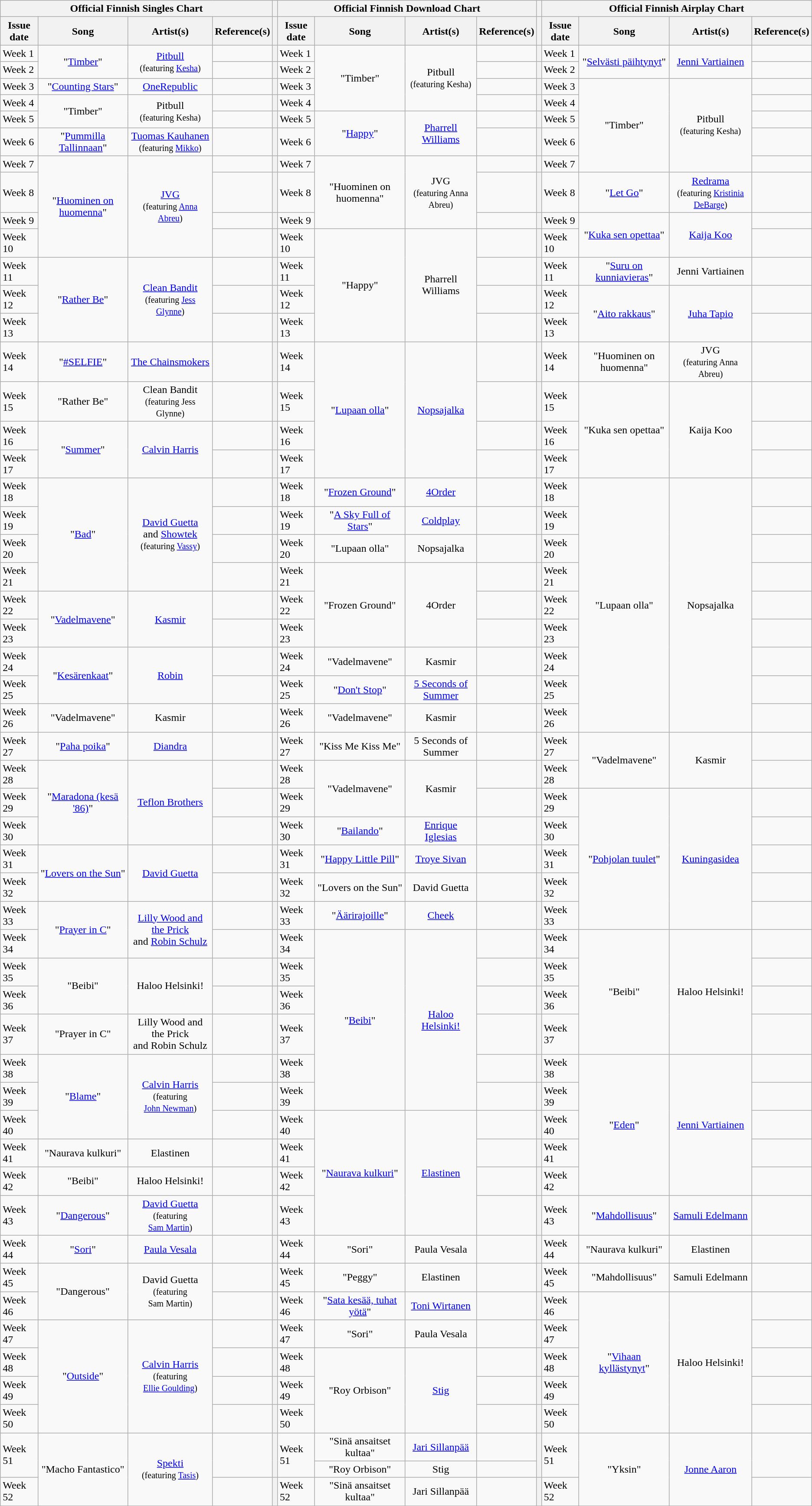<table class="wikitable">
<tr>
<th style="text-align: center;" colspan="4">Official Finnish Singles Chart</th>
<th style="text-align: center;" colspan="1"></th>
<th style="text-align: center;" colspan="4">Official Finnish Download Chart</th>
<th style="text-align: center;" colspan="1"></th>
<th style="text-align: center;" colspan="4">Official Finnish Airplay Chart</th>
</tr>
<tr>
<th style="text-align: center;">Issue date</th>
<th style="text-align: center;">Song</th>
<th style="text-align: center;">Artist(s)</th>
<th style="text-align: center;">Reference(s)</th>
<th style="text-align: center;"></th>
<th style="text-align: center;">Issue date</th>
<th style="text-align: center;">Song</th>
<th style="text-align: center;">Artist(s)</th>
<th style="text-align: center;">Reference(s)</th>
<th style="text-align: center;"></th>
<th style="text-align: center;">Issue date</th>
<th style="text-align: center;">Song</th>
<th style="text-align: center;">Artist(s)</th>
<th style="text-align: center;">Reference(s)</th>
</tr>
<tr>
<td>Week 1</td>
<td style="text-align: center;" rowspan="2">"<a href='#'>Timber</a>"</td>
<td style="text-align: center;" rowspan="2"><a href='#'>Pitbull</a><br><small>(featuring <a href='#'>Kesha</a>)</small></td>
<td style="text-align: center;"></td>
<th style="text-align: center;"></th>
<td style="text-align: left;">Week 1</td>
<td style="text-align: center;" rowspan="4">"Timber"</td>
<td style="text-align: center;" rowspan="4">Pitbull<br><small>(featuring Kesha)</small></td>
<td style="text-align: center;"></td>
<th style="text-align: center;"></th>
<td style="text-align: left;">Week 1</td>
<td style="text-align: center;" rowspan="2">"<a href='#'>Selvästi päihtynyt</a>"</td>
<td style="text-align: center;" rowspan="2"><a href='#'>Jenni Vartiainen</a></td>
<td style="text-align: center;"></td>
</tr>
<tr>
<td>Week 2</td>
<td style="text-align: center;"></td>
<th style="text-align: center;"></th>
<td style="text-align: left;">Week 2</td>
<td style="text-align: center;"></td>
<th style="text-align: center;"></th>
<td style="text-align: left;">Week 2</td>
<td style="text-align: center;"></td>
</tr>
<tr>
<td>Week 3</td>
<td style="text-align: center;">"<a href='#'>Counting Stars</a>"</td>
<td style="text-align: center;"><a href='#'>OneRepublic</a></td>
<td style="text-align: center;"></td>
<th style="text-align: center;"></th>
<td style="text-align: left;">Week 3</td>
<td style="text-align: center;"></td>
<th style="text-align: center;"></th>
<td style="text-align: left;">Week 3</td>
<td style="text-align: center;" rowspan="5">"Timber"</td>
<td style="text-align: center;" rowspan="5">Pitbull<br><small>(featuring Kesha)</small></td>
<td style="text-align: center;"></td>
</tr>
<tr>
<td>Week 4</td>
<td style="text-align: center;" rowspan="2">"Timber"</td>
<td style="text-align: center;" rowspan="2">Pitbull<br><small>(featuring Kesha)</small></td>
<td style="text-align: center;"></td>
<th style="text-align: center;"></th>
<td style="text-align: left;">Week 4</td>
<td style="text-align: center;"></td>
<th style="text-align: center;"></th>
<td style="text-align: left;">Week 4</td>
<td style="text-align: center;"></td>
</tr>
<tr>
<td>Week 5</td>
<td style="text-align: center;"></td>
<th style="text-align: center;"></th>
<td style="text-align: left;">Week 5</td>
<td style="text-align: center;" rowspan="2">"<a href='#'>Happy</a>"</td>
<td style="text-align: center;" rowspan="2"><a href='#'>Pharrell Williams</a></td>
<td style="text-align: center;"></td>
<th style="text-align: center;"></th>
<td style="text-align: left;">Week 5</td>
<td style="text-align: center;"></td>
</tr>
<tr>
<td>Week 6</td>
<td style="text-align: center;">"<a href='#'>Pummilla Tallinnaan</a>"</td>
<td style="text-align: center;"><a href='#'>Tuomas Kauhanen</a><br><small>(featuring <a href='#'>Mikko</a>)</small></td>
<td style="text-align: center;"></td>
<th style="text-align: center;"></th>
<td style="text-align: left;">Week 6</td>
<td style="text-align: center;"></td>
<th style="text-align: center;"></th>
<td style="text-align: left;">Week 6</td>
<td style="text-align: center;"></td>
</tr>
<tr>
<td>Week 7</td>
<td style="text-align: center;" rowspan="4">"<a href='#'>Huominen on huomenna</a>"</td>
<td style="text-align: center;" rowspan="4"><a href='#'>JVG</a><br><small>(featuring <a href='#'>Anna Abreu</a>)</small></td>
<td style="text-align: center;"></td>
<th style="text-align: center;"></th>
<td style="text-align: left;">Week 7</td>
<td style="text-align: center;" rowspan="3">"Huominen on huomenna"</td>
<td style="text-align: center;" rowspan="3">JVG<br><small>(featuring Anna Abreu)</small></td>
<td style="text-align: center;"></td>
<th style="text-align: center;"></th>
<td style="text-align: left;">Week 7</td>
<td style="text-align: center;"></td>
</tr>
<tr>
<td>Week 8</td>
<td style="text-align: center;"></td>
<th style="text-align: center;"></th>
<td style="text-align: left;">Week 8</td>
<td style="text-align: center;"></td>
<th style="text-align: center;"></th>
<td style="text-align: left;">Week 8</td>
<td style="text-align: center;">"<a href='#'>Let Go</a>"</td>
<td style="text-align: center;"><a href='#'>Redrama</a><br><small>(featuring <a href='#'>Kristinia DeBarge</a>)</small></td>
<td style="text-align: center;"></td>
</tr>
<tr>
<td>Week 9</td>
<td style="text-align: center;"></td>
<th style="text-align: center;"></th>
<td style="text-align: left;">Week 9</td>
<td style="text-align: center;"></td>
<th style="text-align: center;"></th>
<td style="text-align: left;">Week 9</td>
<td style="text-align: center;" rowspan="2">"<a href='#'>Kuka sen opettaa</a>"</td>
<td style="text-align: center;" rowspan="2"><a href='#'>Kaija Koo</a></td>
<td style="text-align: center;"></td>
</tr>
<tr>
<td>Week 10</td>
<td style="text-align: center;"></td>
<th style="text-align: center;"></th>
<td style="text-align: left;">Week 10</td>
<td style="text-align: center;" rowspan="4">"Happy"</td>
<td style="text-align: center;" rowspan="4">Pharrell Williams</td>
<td style="text-align: center;"></td>
<th style="text-align: center;"></th>
<td style="text-align: left;">Week 10</td>
<td style="text-align: center;"></td>
</tr>
<tr>
<td>Week 11</td>
<td style="text-align: center;" rowspan="3">"<a href='#'>Rather Be</a>"</td>
<td style="text-align: center;" rowspan="3"><a href='#'>Clean Bandit</a><br><small>(featuring <a href='#'>Jess Glynne</a>)</small></td>
<td style="text-align: center;"></td>
<th style="text-align: center;"></th>
<td style="text-align: left;">Week 11</td>
<td style="text-align: center;"></td>
<th style="text-align: center;"></th>
<td style="text-align: left;">Week 11</td>
<td style="text-align: center;">"<a href='#'>Suru on kunniavieras</a>"</td>
<td style="text-align: center;">Jenni Vartiainen</td>
<td style="text-align: center;"></td>
</tr>
<tr>
<td>Week 12</td>
<td style="text-align: center;"></td>
<th style="text-align: center;"></th>
<td style="text-align: left;">Week 12</td>
<td style="text-align: center;"></td>
<th style="text-align: center;"></th>
<td style="text-align: left;">Week 12</td>
<td style="text-align: center;" rowspan="2">"<a href='#'>Aito rakkaus</a>"</td>
<td style="text-align: center;" rowspan="2"><a href='#'>Juha Tapio</a></td>
<td style="text-align: center;"></td>
</tr>
<tr>
<td>Week 13</td>
<td style="text-align: center;"></td>
<th style="text-align: center;"></th>
<td style="text-align: left;">Week 13</td>
<td style="text-align: center;"></td>
<th style="text-align: center;"></th>
<td style="text-align: left;">Week 13</td>
<td style="text-align: center;"></td>
</tr>
<tr>
<td>Week 14</td>
<td style="text-align: center;">"<a href='#'>#SELFIE</a>"</td>
<td style="text-align: center;"><a href='#'>The Chainsmokers</a></td>
<td style="text-align: center;"></td>
<th style="text-align: center;"></th>
<td style="text-align: left;">Week 14</td>
<td style="text-align: center;" rowspan="4">"<a href='#'>Lupaan olla</a>"</td>
<td style="text-align: center;" rowspan="4"><a href='#'>Nopsajalka</a></td>
<td style="text-align: center;"></td>
<th style="text-align: center;"></th>
<td style="text-align: left;">Week 14</td>
<td style="text-align: center;">"Huominen on huomenna"</td>
<td style="text-align: center;">JVG<br><small>(featuring Anna Abreu)</small></td>
<td style="text-align: center;"></td>
</tr>
<tr>
<td>Week 15</td>
<td style="text-align: center;">"Rather Be"</td>
<td style="text-align: center;">Clean Bandit<br><small>(featuring Jess Glynne)</small></td>
<td style="text-align: center;"></td>
<th style="text-align: center;"></th>
<td style="text-align: left;">Week 15</td>
<td style="text-align: center;"></td>
<th style="text-align: center;"></th>
<td style="text-align: left;">Week 15</td>
<td style="text-align: center;" rowspan="3">"Kuka sen opettaa"</td>
<td style="text-align: center;" rowspan="3">Kaija Koo</td>
<td style="text-align: center;"></td>
</tr>
<tr>
<td>Week 16</td>
<td style="text-align: center;" rowspan="2">"<a href='#'>Summer</a>"</td>
<td style="text-align: center;" rowspan="2"><a href='#'>Calvin Harris</a></td>
<td style="text-align: center;"></td>
<th style="text-align: center;"></th>
<td style="text-align: left;">Week 16</td>
<td style="text-align: center;"></td>
<th style="text-align: center;"></th>
<td style="text-align: left;">Week 16</td>
<td style="text-align: center;"></td>
</tr>
<tr>
<td>Week 17</td>
<td style="text-align: center;"></td>
<th style="text-align: center;"></th>
<td style="text-align: left;">Week 17</td>
<td style="text-align: center;"></td>
<th style="text-align: center;"></th>
<td style="text-align: left;">Week 17</td>
<td style="text-align: center;"></td>
</tr>
<tr>
<td>Week 18</td>
<td style="text-align: center;" rowspan="4">"<a href='#'>Bad</a>"</td>
<td style="text-align: center;" rowspan="4"><a href='#'>David Guetta</a><br>and <a href='#'>Showtek</a><br><small>(featuring <a href='#'>Vassy</a>)</small></td>
<td style="text-align: center;"></td>
<th style="text-align: center;"></th>
<td style="text-align: left;">Week 18</td>
<td style="text-align: center;">"<a href='#'>Frozen Ground</a>"</td>
<td style="text-align: center;"><a href='#'>4Order</a></td>
<td style="text-align: center;"></td>
<th style="text-align: center;"></th>
<td style="text-align: left;">Week 18</td>
<td style="text-align: center;" rowspan="9">"Lupaan olla"</td>
<td style="text-align: center;" rowspan="9">Nopsajalka</td>
<td style="text-align: center;"></td>
</tr>
<tr>
<td>Week 19</td>
<td style="text-align: center;"></td>
<th style="text-align: center;"></th>
<td style="text-align: left;">Week 19</td>
<td style="text-align: center;">"<a href='#'>A Sky Full of Stars</a>"</td>
<td style="text-align: center;"><a href='#'>Coldplay</a></td>
<td style="text-align: center;"></td>
<th style="text-align: center;"></th>
<td style="text-align: left;">Week 19</td>
<td style="text-align: center;"></td>
</tr>
<tr>
<td>Week 20</td>
<td style="text-align: center;"></td>
<th style="text-align: center;"></th>
<td style="text-align: left;">Week 20</td>
<td style="text-align: center;">"Lupaan olla"</td>
<td style="text-align: center;">Nopsajalka</td>
<td style="text-align: center;"></td>
<th style="text-align: center;"></th>
<td style="text-align: left;">Week 20</td>
<td style="text-align: center;"></td>
</tr>
<tr>
<td>Week 21</td>
<td style="text-align: center;"></td>
<th style="text-align: center;"></th>
<td style="text-align: left;">Week 21</td>
<td style="text-align: center;" rowspan="3">"Frozen Ground"</td>
<td style="text-align: center;" rowspan="3">4Order</td>
<td style="text-align: center;"></td>
<th style="text-align: center;"></th>
<td style="text-align: left;">Week 21</td>
<td style="text-align: center;"></td>
</tr>
<tr>
<td>Week 22</td>
<td style="text-align: center;" rowspan="2">"<a href='#'>Vadelmavene</a>"</td>
<td style="text-align: center;" rowspan="2"><a href='#'>Kasmir</a></td>
<td style="text-align: center;"></td>
<th style="text-align: center;"></th>
<td style="text-align: left;">Week 22</td>
<td style="text-align: center;"></td>
<th style="text-align: center;"></th>
<td style="text-align: left;">Week 22</td>
<td style="text-align: center;"></td>
</tr>
<tr>
<td>Week 23</td>
<td style="text-align: center;"></td>
<th style="text-align: center;"></th>
<td style="text-align: left;">Week 23</td>
<td style="text-align: center;"></td>
<th style="text-align: center;"></th>
<td style="text-align: left;">Week 23</td>
<td style="text-align: center;"></td>
</tr>
<tr>
<td>Week 24</td>
<td style="text-align: center;" rowspan="2">"<a href='#'>Kesärenkaat</a>"</td>
<td style="text-align: center;" rowspan="2"><a href='#'>Robin</a></td>
<td style="text-align: center;"></td>
<th style="text-align: center;"></th>
<td style="text-align: left;">Week 24</td>
<td style="text-align: center;">"Vadelmavene"</td>
<td style="text-align: center;">Kasmir</td>
<td style="text-align: center;"></td>
<th style="text-align: center;"></th>
<td style="text-align: left;">Week 24</td>
<td style="text-align: center;"></td>
</tr>
<tr>
<td>Week 25</td>
<td style="text-align: center;"></td>
<th style="text-align: center;"></th>
<td style="text-align: left;">Week 25</td>
<td style="text-align: center;">"<a href='#'>Don't Stop</a>"</td>
<td style="text-align: center;"><a href='#'>5 Seconds of Summer</a></td>
<td style="text-align: center;"></td>
<th style="text-align: center;"></th>
<td style="text-align: left;">Week 25</td>
<td style="text-align: center;"></td>
</tr>
<tr>
<td>Week 26</td>
<td style="text-align: center;">"Vadelmavene"</td>
<td style="text-align: center;">Kasmir</td>
<td style="text-align: center;"></td>
<th style="text-align: center;"></th>
<td style="text-align: left;">Week 26</td>
<td style="text-align: center;">"Vadelmavene"</td>
<td style="text-align: center;">Kasmir</td>
<td style="text-align: center;"></td>
<th style="text-align: center;"></th>
<td style="text-align: left;">Week 26</td>
<td style="text-align: center;"></td>
</tr>
<tr>
<td>Week 27</td>
<td style="text-align: center;">"<a href='#'>Paha poika</a>"</td>
<td style="text-align: center;"><a href='#'>Diandra</a></td>
<td style="text-align: center;"></td>
<th style="text-align: center;"></th>
<td style="text-align: left;">Week 27</td>
<td style="text-align: center;">"Kiss Me Kiss Me"</td>
<td style="text-align: center;">5 Seconds of Summer</td>
<td style="text-align: center;"></td>
<th style="text-align: center;"></th>
<td style="text-align: left;">Week 27</td>
<td style="text-align: center;" rowspan="2">"Vadelmavene"</td>
<td style="text-align: center;" rowspan="2">Kasmir</td>
<td style="text-align: center;"></td>
</tr>
<tr>
<td>Week 28</td>
<td style="text-align: center;" rowspan="3">"<a href='#'>Maradona (kesä '86)</a>"</td>
<td style="text-align: center;" rowspan="3"><a href='#'>Teflon Brothers</a></td>
<td style="text-align: center;"></td>
<th style="text-align: center;"></th>
<td style="text-align: left;">Week 28</td>
<td style="text-align: center;" rowspan="2">"Vadelmavene"</td>
<td style="text-align: center;" rowspan="2">Kasmir</td>
<td style="text-align: center;"></td>
<th style="text-align: center;"></th>
<td style="text-align: left;">Week 28</td>
<td style="text-align: center;"></td>
</tr>
<tr>
<td>Week 29</td>
<td style="text-align: center;"></td>
<th style="text-align: center;"></th>
<td style="text-align: left;">Week 29</td>
<td style="text-align: center;"></td>
<th style="text-align: center;"></th>
<td style="text-align: left;">Week 29</td>
<td style="text-align: center;" rowspan="5">"<a href='#'>Pohjolan tuulet</a>"</td>
<td style="text-align: center;" rowspan="5"><a href='#'>Kuningasidea</a></td>
<td style="text-align: center;"></td>
</tr>
<tr>
<td>Week 30</td>
<td style="text-align: center;"></td>
<th style="text-align: center;"></th>
<td style="text-align: left;">Week 30</td>
<td style="text-align: center;">"<a href='#'>Bailando</a>"</td>
<td style="text-align: center;"><a href='#'>Enrique Iglesias</a><br></td>
<td style="text-align: center;"></td>
<th style="text-align: center;"></th>
<td style="text-align: left;">Week 30</td>
<td style="text-align: center;"></td>
</tr>
<tr>
<td>Week 31</td>
<td style="text-align: center;" rowspan="2">"<a href='#'>Lovers on the Sun</a>"</td>
<td style="text-align: center;" rowspan="2"><a href='#'>David Guetta</a><br></td>
<td style="text-align: center;"></td>
<th style="text-align: center;"></th>
<td style="text-align: left;">Week 31</td>
<td style="text-align: center;">"<a href='#'>Happy Little Pill</a>"</td>
<td style="text-align: center;"><a href='#'>Troye Sivan</a></td>
<td style="text-align: center;"></td>
<th style="text-align: center;"></th>
<td style="text-align: left;">Week 31</td>
<td style="text-align: center;"></td>
</tr>
<tr>
<td>Week 32</td>
<td style="text-align: center;"></td>
<th style="text-align: center;"></th>
<td style="text-align: left;">Week 32</td>
<td style="text-align: center;">"Lovers on the Sun"</td>
<td style="text-align: center;">David Guetta<br></td>
<td style="text-align: center;"></td>
<th style="text-align: center;"></th>
<td style="text-align: left;">Week 32</td>
<td style="text-align: center;"></td>
</tr>
<tr>
<td>Week 33</td>
<td style="text-align: center;" rowspan="2">"<a href='#'>Prayer in C</a>"</td>
<td style="text-align: center;" rowspan="2"><a href='#'>Lilly Wood and the Prick</a><br>and <a href='#'>Robin Schulz</a></td>
<td style="text-align: center;"></td>
<th style="text-align: center;"></th>
<td style="text-align: left;">Week 33</td>
<td style="text-align: center;" rowspan="1">"<a href='#'>Äärirajoille</a>"</td>
<td style="text-align: center;" rowspan="1"><a href='#'>Cheek</a></td>
<td style="text-align: center;"></td>
<th style="text-align: center;"></th>
<td style="text-align: left;">Week 33</td>
<td style="text-align: center;"></td>
</tr>
<tr>
<td>Week 34</td>
<td style="text-align: center;"></td>
<th style="text-align: center;"></th>
<td style="text-align: left;">Week 34</td>
<td style="text-align: center;" rowspan="6">"<a href='#'>Beibi</a>"</td>
<td style="text-align: center;" rowspan="6"><a href='#'>Haloo Helsinki!</a></td>
<td style="text-align: center;"></td>
<th style="text-align: center;"></th>
<td style="text-align: left;">Week 34</td>
<td style="text-align: center;" rowspan="4">"Beibi"</td>
<td style="text-align: center;" rowspan="4">Haloo Helsinki!</td>
<td style="text-align: center;"></td>
</tr>
<tr>
<td>Week 35</td>
<td style="text-align: center;" rowspan="2">"Beibi"</td>
<td style="text-align: center;" rowspan="2">Haloo Helsinki!</td>
<td style="text-align: center;"></td>
<th style="text-align: center;"></th>
<td style="text-align: left;">Week 35</td>
<td style="text-align: center;"></td>
<th style="text-align: center;"></th>
<td style="text-align: left;">Week 35</td>
<td style="text-align: center;"></td>
</tr>
<tr>
<td>Week 36</td>
<td style="text-align: center;"></td>
<th style="text-align: center;"></th>
<td style="text-align: left;">Week 36</td>
<td style="text-align: center;"></td>
<th style="text-align: center;"></th>
<td style="text-align: left;">Week 36</td>
<td style="text-align: center;"></td>
</tr>
<tr>
<td>Week 37</td>
<td style="text-align: center;">"Prayer in C"</td>
<td style="text-align: center;">Lilly Wood and the Prick<br>and Robin Schulz</td>
<td style="text-align: center;"></td>
<th style="text-align: center;"></th>
<td style="text-align: left;">Week 37</td>
<td style="text-align: center;"></td>
<th style="text-align: center;"></th>
<td style="text-align: left;">Week 37</td>
<td style="text-align: center;"></td>
</tr>
<tr>
<td>Week 38</td>
<td style="text-align: center;" rowspan="3">"<a href='#'>Blame</a>"</td>
<td style="text-align: center;" rowspan="3"><a href='#'>Calvin Harris</a><br><small>(featuring<br><a href='#'>John Newman</a>)</small></td>
<td style="text-align: center;"></td>
<th style="text-align: center;"></th>
<td style="text-align: left;">Week 38</td>
<td style="text-align: center;"></td>
<th style="text-align: center;"></th>
<td style="text-align: left;">Week 38</td>
<td style="text-align: center;" rowspan="5">"<a href='#'>Eden</a>"</td>
<td style="text-align: center;" rowspan="5"><a href='#'>Jenni Vartiainen</a></td>
<td style="text-align: center;"></td>
</tr>
<tr>
<td>Week 39</td>
<td style="text-align: center;"></td>
<th style="text-align: center;"></th>
<td style="text-align: left;">Week 39</td>
<td style="text-align: center;"></td>
<th style="text-align: center;"></th>
<td style="text-align: left;">Week 39</td>
<td style="text-align: center;"></td>
</tr>
<tr>
<td>Week 40</td>
<td style="text-align: center;"></td>
<th style="text-align: center;"></th>
<td style="text-align: left;">Week 40</td>
<td style="text-align: center;" rowspan="4">"<a href='#'>Naurava kulkuri</a>"</td>
<td style="text-align: center;" rowspan="4"><a href='#'>Elastinen</a></td>
<td style="text-align: center;"></td>
<th style="text-align: center;"></th>
<td style="text-align: left;">Week 40</td>
<td style="text-align: center;"></td>
</tr>
<tr>
<td>Week 41</td>
<td style="text-align: center;">"Naurava kulkuri"</td>
<td style="text-align: center;">Elastinen</td>
<td style="text-align: center;"></td>
<th style="text-align: center;"></th>
<td style="text-align: left;">Week 41</td>
<td style="text-align: center;"></td>
<th style="text-align: center;"></th>
<td style="text-align: left;">Week 41</td>
<td style="text-align: center;"></td>
</tr>
<tr>
<td>Week 42</td>
<td style="text-align: center;">"Beibi"</td>
<td style="text-align: center;">Haloo Helsinki!</td>
<td style="text-align: center;"></td>
<th style="text-align: center;"></th>
<td style="text-align: left;">Week 42</td>
<td style="text-align: center;"></td>
<th style="text-align: center;"></th>
<td style="text-align: left;">Week 42</td>
<td style="text-align: center;"></td>
</tr>
<tr>
<td>Week 43</td>
<td style="text-align: center;">"<a href='#'>Dangerous</a>"</td>
<td style="text-align: center;"><a href='#'>David Guetta</a><br><small>(featuring<br><a href='#'>Sam Martin</a>)</small></td>
<td style="text-align: center;"></td>
<th style="text-align: center;"></th>
<td style="text-align: left;">Week 43</td>
<td style="text-align: center;"></td>
<th style="text-align: center;"></th>
<td style="text-align: left;">Week 43</td>
<td style="text-align: center;">"<a href='#'>Mahdollisuus</a>"</td>
<td style="text-align: center;"><a href='#'>Samuli Edelmann</a></td>
<td style="text-align: center;"></td>
</tr>
<tr>
<td>Week 44</td>
<td style="text-align: center;">"<a href='#'>Sori</a>"</td>
<td style="text-align: center;"><a href='#'>Paula Vesala</a></td>
<td style="text-align: center;"></td>
<th style="text-align: center;"></th>
<td style="text-align: left;">Week 44</td>
<td style="text-align: center;">"Sori"</td>
<td style="text-align: center;">Paula Vesala</td>
<td style="text-align: center;"></td>
<th style="text-align: center;"></th>
<td style="text-align: left;">Week 44</td>
<td style="text-align: center;">"Naurava kulkuri"</td>
<td style="text-align: center;">Elastinen</td>
<td style="text-align: center;"></td>
</tr>
<tr>
<td>Week 45</td>
<td style="text-align: center;" rowspan="2">"Dangerous"</td>
<td style="text-align: center;" rowspan="2">David Guetta<br><small>(featuring<br>Sam Martin)</small></td>
<td style="text-align: center;"></td>
<th style="text-align: center;"></th>
<td style="text-align: left;">Week 45</td>
<td style="text-align: center;">"Peggy"</td>
<td style="text-align: center;">Elastinen</td>
<td style="text-align: center;"></td>
<th style="text-align: center;"></th>
<td style="text-align: left;">Week 45</td>
<td style="text-align: center;">"Mahdollisuus"</td>
<td style="text-align: center;">Samuli Edelmann</td>
<td style="text-align: center;"></td>
</tr>
<tr>
<td>Week 46</td>
<td style="text-align: center;"></td>
<th style="text-align: center;"></th>
<td style="text-align: left;">Week 46</td>
<td style="text-align: center;">"<a href='#'>Sata kesää, tuhat yötä</a>"</td>
<td style="text-align: center;"><a href='#'>Toni Wirtanen</a></td>
<td style="text-align: center;"></td>
<th style="text-align: center;"></th>
<td style="text-align: left;">Week 46</td>
<td style="text-align: center;" rowspan="5">"<a href='#'>Vihaan kyllästynyt</a>"</td>
<td style="text-align: center;" rowspan="5">Haloo Helsinki!</td>
<td style="text-align: center;"></td>
</tr>
<tr>
<td>Week 47</td>
<td style="text-align: center;" rowspan="4">"<a href='#'>Outside</a>"</td>
<td style="text-align: center;" rowspan="4"><a href='#'>Calvin Harris</a><br><small>(featuring<br><a href='#'>Ellie Goulding</a>)</small></td>
<td style="text-align: center;"></td>
<th style="text-align: center;"></th>
<td style="text-align: left;">Week 47</td>
<td style="text-align: center;">"Sori"</td>
<td style="text-align: center;">Paula Vesala</td>
<td style="text-align: center;"></td>
<th style="text-align: center;"></th>
<td style="text-align: left;">Week 47</td>
<td style="text-align: center;"></td>
</tr>
<tr>
<td>Week 48</td>
<td style="text-align: center;"></td>
<th style="text-align: center;"></th>
<td style="text-align: left;">Week 48</td>
<td style="text-align: center;" rowspan="3">"Roy Orbison"</td>
<td style="text-align: center;" rowspan="3"><a href='#'>Stig</a></td>
<td style="text-align: center;"></td>
<th style="text-align: center;"></th>
<td style="text-align: left;">Week 48</td>
<td style="text-align: center;"></td>
</tr>
<tr>
<td>Week 49</td>
<td style="text-align: center;"></td>
<th style="text-align: center;"></th>
<td style="text-align: left;">Week 49</td>
<td style="text-align: center;"></td>
<th style="text-align: center;"></th>
<td style="text-align: left;">Week 49</td>
<td style="text-align: center;"></td>
</tr>
<tr>
<td>Week 50</td>
<td style="text-align: center;"></td>
<th style="text-align: center;"></th>
<td style="text-align: left;">Week 50</td>
<td style="text-align: center;"></td>
<th style="text-align: center;"></th>
<td style="text-align: left;">Week 50</td>
<td style="text-align: center;"></td>
</tr>
<tr>
<td rowspan="2">Week 51</td>
<td style="text-align: center;" rowspan="3">"Macho Fantastico"</td>
<td style="text-align: center;" rowspan="3"><a href='#'>Spekti</a><br><small>(featuring <a href='#'>Tasis</a>)</small></td>
<td style="text-align: center;" rowspan="2"></td>
<th style="text-align: center;" rowspan="2"></th>
<td style="text-align: left;" rowspan="2">Week 51</td>
<td style="text-align: center;">"Sinä ansaitset kultaa"</td>
<td style="text-align: center;"><a href='#'>Jari Sillanpää</a></td>
<td style="text-align: center;"></td>
<th style="text-align: center;" rowspan="2"></th>
<td style="text-align: left;" rowspan="2">Week 51</td>
<td style="text-align: center;" rowspan="3">"Yksin"</td>
<td style="text-align: center;" rowspan="3"><a href='#'>Jonne Aaron</a></td>
<td style="text-align: center;" rowspan="2"></td>
</tr>
<tr>
<td style="text-align: center;">"Roy Orbison"</td>
<td style="text-align: center;">Stig</td>
</tr>
<tr>
<td>Week 52</td>
<td style="text-align: center;"></td>
<th style="text-align: center;"></th>
<td style="text-align: left;">Week 52</td>
<td style="text-align: center;">"Sinä ansaitset kultaa"</td>
<td style="text-align: center;">Jari Sillanpää</td>
<td style="text-align: center;"></td>
<th style="text-align: center;"></th>
<td style="text-align: left;">Week 52</td>
<td style="text-align: center;"></td>
</tr>
<tr>
</tr>
</table>
